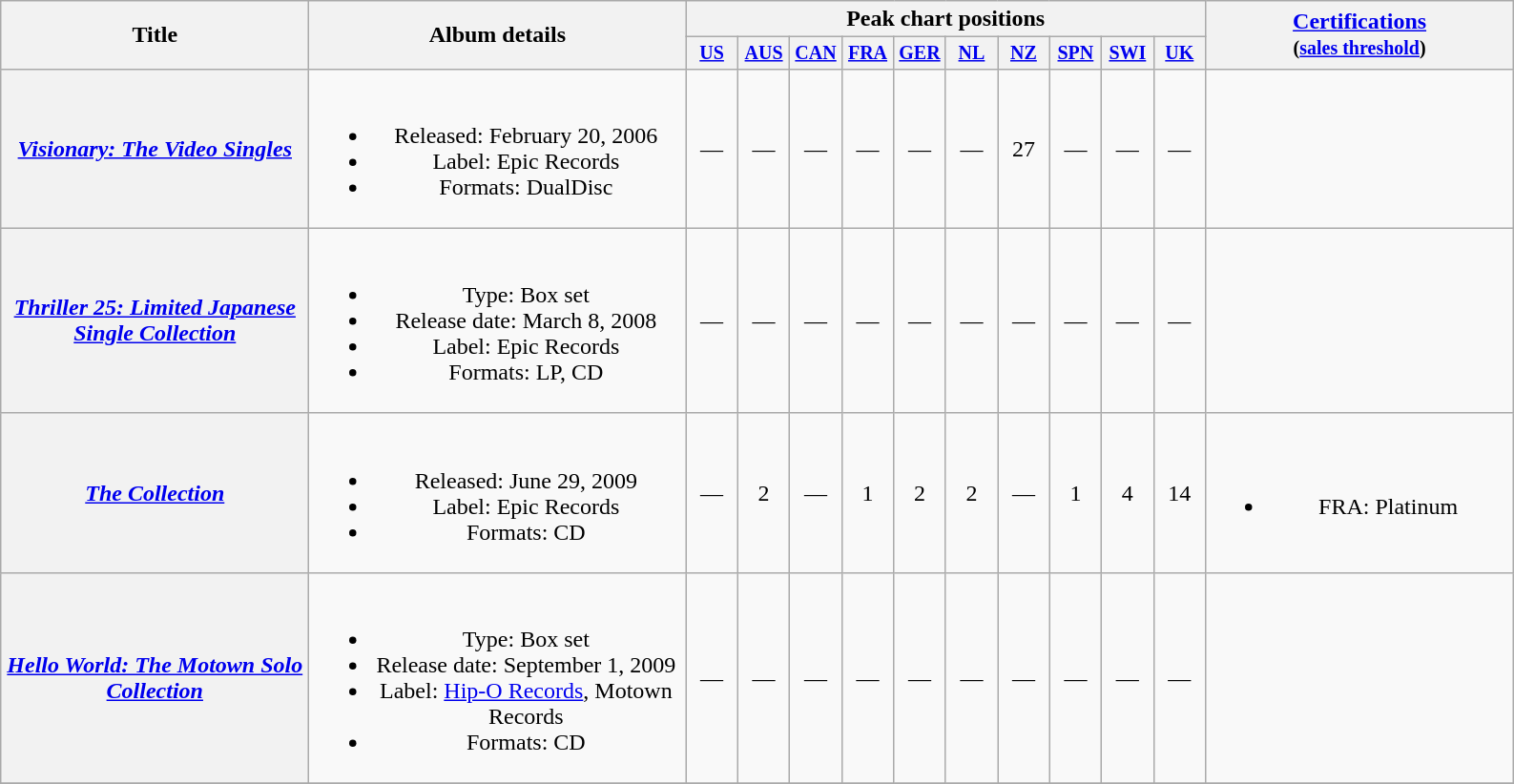<table class="wikitable plainrowheaders" style="text-align:center;">
<tr>
<th rowspan="2" style="width:13em;" scope=col>Title</th>
<th rowspan="2" style="width:16em;" scope=col>Album details</th>
<th colspan="10" scope=col>Peak chart positions</th>
<th rowspan="2" style="width:13em;" scope=col><a href='#'>Certifications</a><br><small>(<a href='#'>sales threshold</a>)</small></th>
</tr>
<tr style="font-size:smaller;">
<th width="30"scope=col><a href='#'>US</a><br></th>
<th width="30" scope=col><a href='#'>AUS</a><br></th>
<th width="30" scope=col><a href='#'>CAN</a><br></th>
<th width="30" scope=col><a href='#'>FRA</a><br></th>
<th width="30" scope=col><a href='#'>GER</a><br></th>
<th width="30" scope=col><a href='#'>NL</a><br></th>
<th width="30" scope=col><a href='#'>NZ</a><br></th>
<th width="30" scope=col><a href='#'>SPN</a><br></th>
<th width="30" scope=col><a href='#'>SWI</a><br></th>
<th width="30" scope=col><a href='#'>UK</a><br></th>
</tr>
<tr>
<th scope="row"><em><a href='#'>Visionary: The Video Singles</a></em></th>
<td><br><ul><li>Released: February 20, 2006</li><li>Label: Epic Records</li><li>Formats: DualDisc</li></ul></td>
<td>—</td>
<td>—</td>
<td>—</td>
<td>—</td>
<td>—</td>
<td>—</td>
<td>27</td>
<td>—</td>
<td>—</td>
<td>—</td>
<td></td>
</tr>
<tr>
<th scope="row"><em><a href='#'>Thriller 25: Limited Japanese Single Collection</a></em></th>
<td><br><ul><li>Type: Box set</li><li>Release date: March 8, 2008</li><li>Label: Epic Records</li><li>Formats: LP, CD</li></ul></td>
<td>—</td>
<td>—</td>
<td>—</td>
<td>—</td>
<td>—</td>
<td>—</td>
<td>—</td>
<td>—</td>
<td>—</td>
<td>—</td>
<td></td>
</tr>
<tr>
<th scope="row"><em><a href='#'>The Collection</a></em></th>
<td><br><ul><li>Released: June 29, 2009</li><li>Label: Epic Records</li><li>Formats: CD</li></ul></td>
<td>—</td>
<td>2</td>
<td>—</td>
<td>1</td>
<td>2</td>
<td>2</td>
<td>—</td>
<td>1</td>
<td>4</td>
<td>14</td>
<td><br><ul><li>FRA: Platinum</li></ul></td>
</tr>
<tr>
<th scope="row"><em><a href='#'>Hello World: The Motown Solo Collection</a></em></th>
<td><br><ul><li>Type: Box set</li><li>Release date: September 1, 2009</li><li>Label: <a href='#'>Hip-O Records</a>, Motown Records</li><li>Formats: CD</li></ul></td>
<td>—</td>
<td>—</td>
<td>—</td>
<td>—</td>
<td>—</td>
<td>—</td>
<td>—</td>
<td>—</td>
<td>—</td>
<td>—</td>
<td></td>
</tr>
<tr>
</tr>
</table>
